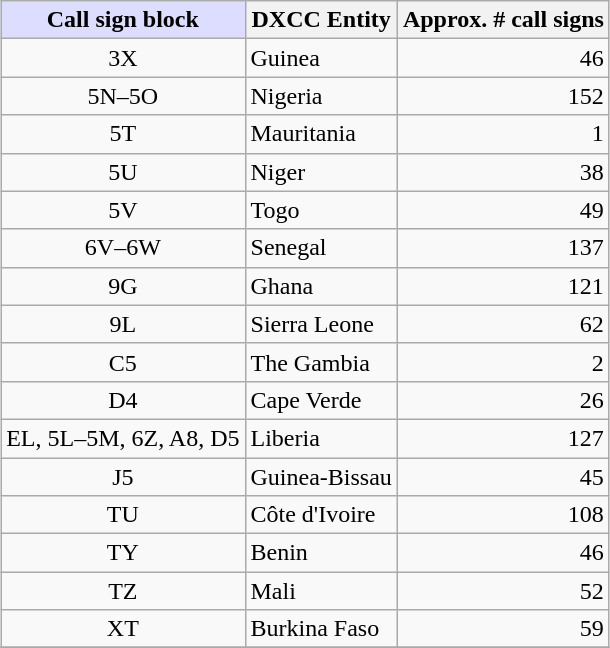<table class=wikitable style="margin: 1em auto 1em auto;">
<tr>
<th style="background: #ddddff;">Call sign block</th>
<th>DXCC Entity</th>
<th>Approx. # call signs</th>
</tr>
<tr>
<td align="center">3X</td>
<td>Guinea</td>
<td align="right">46</td>
</tr>
<tr>
<td align="center">5N–5O</td>
<td>Nigeria</td>
<td align="right">152</td>
</tr>
<tr>
<td align="center">5T</td>
<td>Mauritania</td>
<td align="right">1</td>
</tr>
<tr>
<td align="center">5U</td>
<td>Niger</td>
<td align="right">38</td>
</tr>
<tr>
<td align="center">5V</td>
<td>Togo</td>
<td align="right">49</td>
</tr>
<tr>
<td align="center">6V–6W</td>
<td>Senegal</td>
<td align="right">137</td>
</tr>
<tr>
<td align="center">9G</td>
<td>Ghana</td>
<td align="right">121</td>
</tr>
<tr>
<td align="center">9L</td>
<td>Sierra Leone</td>
<td align="right">62</td>
</tr>
<tr>
<td align="center">C5</td>
<td>The Gambia</td>
<td align="right">2</td>
</tr>
<tr>
<td align="center">D4</td>
<td>Cape Verde</td>
<td align="right">26</td>
</tr>
<tr>
<td align="center">EL, 5L–5M, 6Z, A8, D5</td>
<td>Liberia</td>
<td align="right">127</td>
</tr>
<tr>
<td align="center">J5</td>
<td>Guinea-Bissau</td>
<td align="right">45</td>
</tr>
<tr>
<td align="center">TU</td>
<td>Côte d'Ivoire</td>
<td align="right">108</td>
</tr>
<tr>
<td align="center">TY</td>
<td>Benin</td>
<td align="right">46</td>
</tr>
<tr>
<td align="center">TZ</td>
<td>Mali</td>
<td align="right">52</td>
</tr>
<tr>
<td align="center">XT</td>
<td>Burkina Faso</td>
<td align="right">59</td>
</tr>
<tr>
</tr>
</table>
